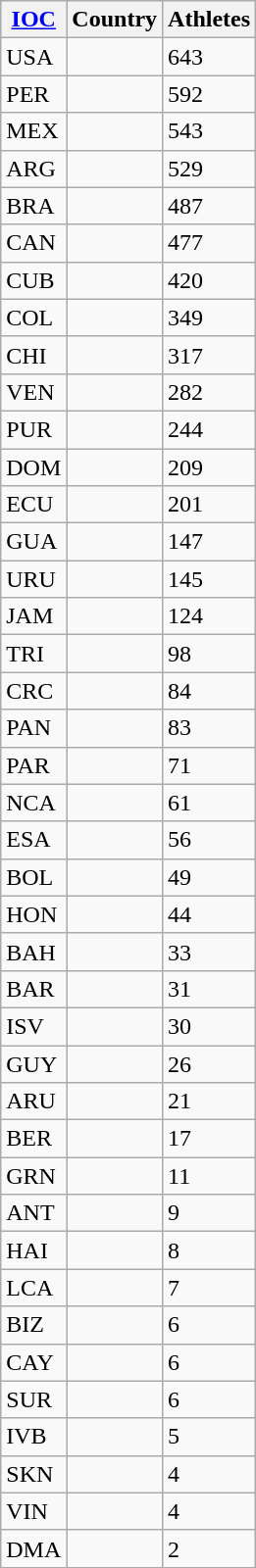<table class="wikitable collapsible collapsed sortable" style="border:0;">
<tr>
<th><a href='#'>IOC</a></th>
<th>Country</th>
<th>Athletes</th>
</tr>
<tr>
<td>USA</td>
<td></td>
<td>643</td>
</tr>
<tr>
<td>PER</td>
<td></td>
<td>592</td>
</tr>
<tr>
<td>MEX</td>
<td></td>
<td>543</td>
</tr>
<tr>
<td>ARG</td>
<td></td>
<td>529</td>
</tr>
<tr>
<td>BRA</td>
<td></td>
<td>487</td>
</tr>
<tr>
<td>CAN</td>
<td></td>
<td>477</td>
</tr>
<tr>
<td>CUB</td>
<td></td>
<td>420</td>
</tr>
<tr>
<td>COL</td>
<td></td>
<td>349</td>
</tr>
<tr>
<td>CHI</td>
<td></td>
<td>317</td>
</tr>
<tr>
<td>VEN</td>
<td></td>
<td>282</td>
</tr>
<tr>
<td>PUR</td>
<td></td>
<td>244</td>
</tr>
<tr>
<td>DOM</td>
<td></td>
<td>209</td>
</tr>
<tr>
<td>ECU</td>
<td></td>
<td>201</td>
</tr>
<tr>
<td>GUA</td>
<td></td>
<td>147</td>
</tr>
<tr>
<td>URU</td>
<td></td>
<td>145</td>
</tr>
<tr>
<td>JAM</td>
<td></td>
<td>124</td>
</tr>
<tr>
<td>TRI</td>
<td></td>
<td>98</td>
</tr>
<tr>
<td>CRC</td>
<td></td>
<td>84</td>
</tr>
<tr>
<td>PAN</td>
<td></td>
<td>83</td>
</tr>
<tr>
<td>PAR</td>
<td></td>
<td>71</td>
</tr>
<tr>
<td>NCA</td>
<td></td>
<td>61</td>
</tr>
<tr>
<td>ESA</td>
<td></td>
<td>56</td>
</tr>
<tr>
<td>BOL</td>
<td></td>
<td>49</td>
</tr>
<tr>
<td>HON</td>
<td></td>
<td>44</td>
</tr>
<tr>
<td>BAH</td>
<td></td>
<td>33</td>
</tr>
<tr>
<td>BAR</td>
<td></td>
<td>31</td>
</tr>
<tr>
<td>ISV</td>
<td></td>
<td>30</td>
</tr>
<tr>
<td>GUY</td>
<td></td>
<td>26</td>
</tr>
<tr>
<td>ARU</td>
<td></td>
<td>21</td>
</tr>
<tr>
<td>BER</td>
<td></td>
<td>17</td>
</tr>
<tr>
<td>GRN</td>
<td></td>
<td>11</td>
</tr>
<tr>
<td>ANT</td>
<td></td>
<td>9</td>
</tr>
<tr>
<td>HAI</td>
<td></td>
<td>8</td>
</tr>
<tr>
<td>LCA</td>
<td></td>
<td>7</td>
</tr>
<tr>
<td>BIZ</td>
<td></td>
<td>6</td>
</tr>
<tr>
<td>CAY</td>
<td></td>
<td>6</td>
</tr>
<tr>
<td>SUR</td>
<td></td>
<td>6</td>
</tr>
<tr>
<td>IVB</td>
<td></td>
<td>5</td>
</tr>
<tr>
<td>SKN</td>
<td></td>
<td>4</td>
</tr>
<tr>
<td>VIN</td>
<td></td>
<td>4</td>
</tr>
<tr>
<td>DMA</td>
<td></td>
<td>2</td>
</tr>
</table>
